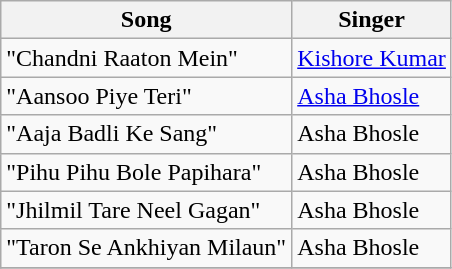<table class="wikitable">
<tr>
<th>Song</th>
<th>Singer</th>
</tr>
<tr>
<td>"Chandni Raaton Mein"</td>
<td><a href='#'>Kishore Kumar</a></td>
</tr>
<tr>
<td>"Aansoo Piye Teri"</td>
<td><a href='#'>Asha Bhosle</a></td>
</tr>
<tr>
<td>"Aaja Badli Ke Sang"</td>
<td>Asha Bhosle</td>
</tr>
<tr>
<td>"Pihu Pihu Bole Papihara"</td>
<td>Asha Bhosle</td>
</tr>
<tr>
<td>"Jhilmil Tare Neel Gagan"</td>
<td>Asha Bhosle</td>
</tr>
<tr>
<td>"Taron Se Ankhiyan Milaun"</td>
<td>Asha Bhosle</td>
</tr>
<tr>
</tr>
</table>
